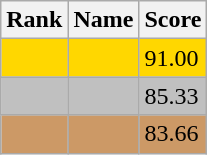<table class="wikitable">
<tr>
<th>Rank</th>
<th>Name</th>
<th>Score</th>
</tr>
<tr style="background:gold;">
<td></td>
<td></td>
<td>91.00</td>
</tr>
<tr style="background:silver;">
<td></td>
<td></td>
<td>85.33</td>
</tr>
<tr style="background:#CC9966;">
<td></td>
<td></td>
<td>83.66</td>
</tr>
</table>
